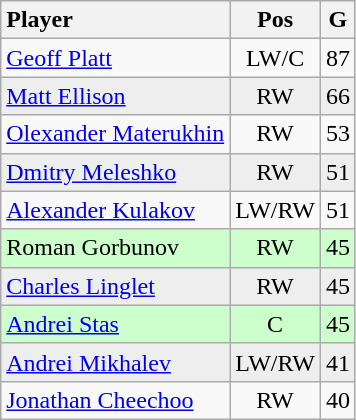<table class="wikitable">
<tr>
<th style="text-align:left;">Player</th>
<th>Pos</th>
<th>G</th>
</tr>
<tr align="center">
<td align="left"> <a href='#'>Geoff Platt</a></td>
<td>LW/C</td>
<td>87</td>
</tr>
<tr align="center" bgcolor="#eeeeee">
<td align="left"> <a href='#'>Matt Ellison</a></td>
<td>RW</td>
<td>66</td>
</tr>
<tr align="center">
<td align="left"> <a href='#'>Olexander Materukhin</a></td>
<td>RW</td>
<td>53</td>
</tr>
<tr align="center" bgcolor="#eeeeee">
<td align="left"> <a href='#'>Dmitry Meleshko</a></td>
<td>RW</td>
<td>51</td>
</tr>
<tr align="center">
<td align="left"> <a href='#'>Alexander Kulakov</a></td>
<td>LW/RW</td>
<td>51</td>
</tr>
<tr align="center"  bgcolor="#cfc">
<td align="left"> Roman Gorbunov</td>
<td>RW</td>
<td>45</td>
</tr>
<tr align="center" bgcolor="#eeeeee">
<td align="left">  <a href='#'>Charles Linglet</a></td>
<td>RW</td>
<td>45</td>
</tr>
<tr align="center" bgcolor="#cfc">
<td align="left"> <a href='#'>Andrei Stas</a></td>
<td>C</td>
<td>45</td>
</tr>
<tr align="center" bgcolor="#eeeeee">
<td align="left"> <a href='#'>Andrei Mikhalev</a></td>
<td>LW/RW</td>
<td>41</td>
</tr>
<tr align="center">
<td align="left"> <a href='#'>Jonathan Cheechoo</a></td>
<td>RW</td>
<td>40</td>
</tr>
</table>
